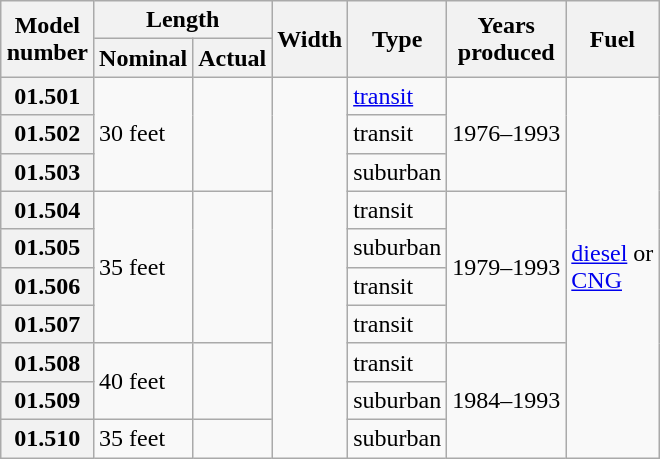<table class="wikitable" style="margin:1em auto;">
<tr>
<th rowspan=2>Model<br>number</th>
<th colspan=2>Length</th>
<th rowspan=2>Width</th>
<th rowspan=2>Type</th>
<th rowspan=2>Years<br>produced</th>
<th rowspan=2>Fuel</th>
</tr>
<tr>
<th>Nominal</th>
<th>Actual</th>
</tr>
<tr>
<th>01.501</th>
<td rowspan=3>30 feet</td>
<td rowspan=3></td>
<td rowspan=10></td>
<td><a href='#'>transit</a></td>
<td rowspan=3>1976–1993</td>
<td rowspan=10><a href='#'>diesel</a> or<br><a href='#'>CNG</a> </td>
</tr>
<tr>
<th>01.502</th>
<td>transit</td>
</tr>
<tr>
<th>01.503</th>
<td>suburban</td>
</tr>
<tr>
<th>01.504</th>
<td rowspan=4>35 feet</td>
<td rowspan=4></td>
<td>transit</td>
<td rowspan=4>1979–1993</td>
</tr>
<tr>
<th>01.505</th>
<td>suburban</td>
</tr>
<tr>
<th>01.506</th>
<td>transit</td>
</tr>
<tr>
<th>01.507</th>
<td>transit</td>
</tr>
<tr>
<th>01.508</th>
<td rowspan=2>40 feet</td>
<td rowspan=2></td>
<td>transit</td>
<td rowspan=3>1984–1993</td>
</tr>
<tr>
<th>01.509</th>
<td>suburban</td>
</tr>
<tr>
<th>01.510</th>
<td>35 feet</td>
<td></td>
<td>suburban</td>
</tr>
</table>
